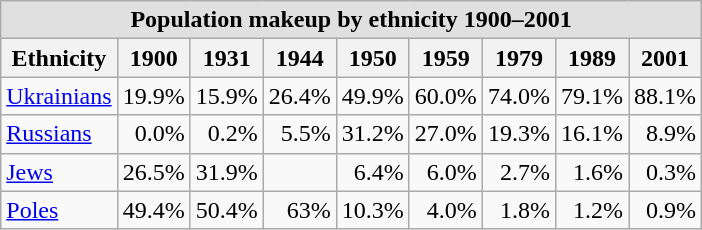<table class="wikitable floatright">
<tr>
<th colspan="9" style="background:#E0E0E0;">Population makeup by ethnicity 1900–2001</th>
</tr>
<tr>
<th>Ethnicity</th>
<th>1900</th>
<th>1931</th>
<th>1944</th>
<th>1950</th>
<th>1959</th>
<th>1979</th>
<th>1989</th>
<th>2001</th>
</tr>
<tr style="text-align:right;">
<td style="text-align:left;"><a href='#'>Ukrainians</a></td>
<td>19.9%</td>
<td>15.9%</td>
<td>26.4%</td>
<td>49.9%</td>
<td>60.0%</td>
<td>74.0%</td>
<td>79.1%</td>
<td>88.1%</td>
</tr>
<tr style="text-align:right;">
<td style="text-align:left;"><a href='#'>Russians</a></td>
<td>0.0%</td>
<td>0.2%</td>
<td>5.5%</td>
<td>31.2%</td>
<td>27.0%</td>
<td>19.3%</td>
<td>16.1%</td>
<td>8.9%</td>
</tr>
<tr style="text-align:right;">
<td style="text-align:left;"><a href='#'>Jews</a></td>
<td>26.5%</td>
<td>31.9%</td>
<td></td>
<td>6.4%</td>
<td>6.0%</td>
<td>2.7%</td>
<td>1.6%</td>
<td>0.3%</td>
</tr>
<tr style="text-align:right;">
<td style="text-align:left;"><a href='#'>Poles</a></td>
<td>49.4%</td>
<td>50.4%</td>
<td>63%</td>
<td>10.3%</td>
<td>4.0%</td>
<td>1.8%</td>
<td>1.2%</td>
<td>0.9%</td>
</tr>
</table>
